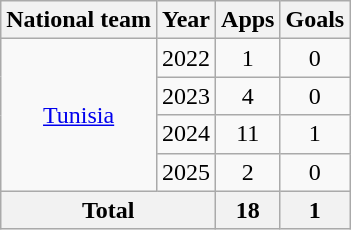<table class=wikitable style=text-align:center>
<tr>
<th>National team</th>
<th>Year</th>
<th>Apps</th>
<th>Goals</th>
</tr>
<tr>
<td rowspan="4"><a href='#'>Tunisia</a></td>
<td>2022</td>
<td>1</td>
<td>0</td>
</tr>
<tr>
<td>2023</td>
<td>4</td>
<td>0</td>
</tr>
<tr>
<td>2024</td>
<td>11</td>
<td>1</td>
</tr>
<tr>
<td>2025</td>
<td>2</td>
<td>0</td>
</tr>
<tr>
<th colspan="2">Total</th>
<th>18</th>
<th>1</th>
</tr>
</table>
